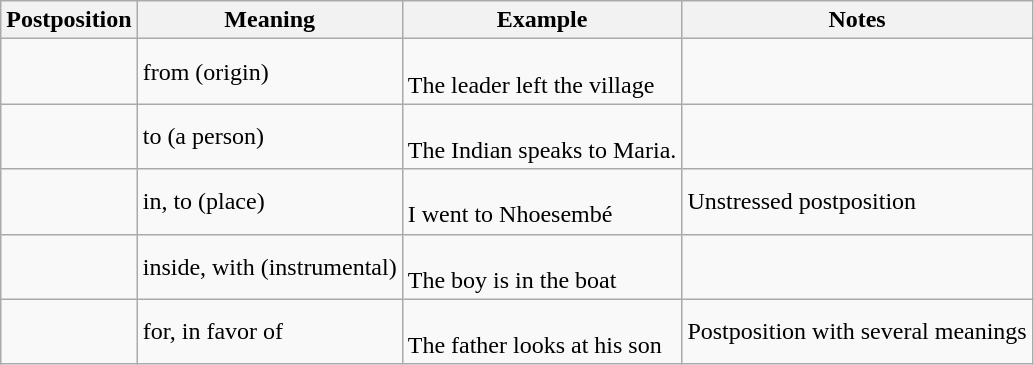<table class="wikitable">
<tr>
<th>Postposition</th>
<th>Meaning</th>
<th>Example</th>
<th>Notes</th>
</tr>
<tr>
<td></td>
<td>from (origin)</td>
<td><br>The leader left the village</td>
<td></td>
</tr>
<tr>
<td></td>
<td>to (a person)</td>
<td><br>The Indian speaks to Maria.</td>
<td></td>
</tr>
<tr>
<td></td>
<td>in, to (place)</td>
<td><br>I went to Nhoesembé</td>
<td>Unstressed postposition</td>
</tr>
<tr>
<td></td>
<td>inside, with (instrumental)</td>
<td><br>The boy is in the boat</td>
<td></td>
</tr>
<tr>
<td></td>
<td>for, in favor of</td>
<td><br>The father looks at his son</td>
<td>Postposition with several meanings</td>
</tr>
</table>
